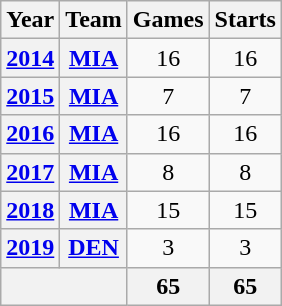<table class="wikitable" style="text-align: center;">
<tr>
<th>Year</th>
<th>Team</th>
<th>Games</th>
<th>Starts</th>
</tr>
<tr>
<th><a href='#'>2014</a></th>
<th><a href='#'>MIA</a></th>
<td>16</td>
<td>16</td>
</tr>
<tr>
<th><a href='#'>2015</a></th>
<th><a href='#'>MIA</a></th>
<td>7</td>
<td>7</td>
</tr>
<tr>
<th><a href='#'>2016</a></th>
<th><a href='#'>MIA</a></th>
<td>16</td>
<td>16</td>
</tr>
<tr>
<th><a href='#'>2017</a></th>
<th><a href='#'>MIA</a></th>
<td>8</td>
<td>8</td>
</tr>
<tr>
<th><a href='#'>2018</a></th>
<th><a href='#'>MIA</a></th>
<td>15</td>
<td>15</td>
</tr>
<tr>
<th><a href='#'>2019</a></th>
<th><a href='#'>DEN</a></th>
<td>3</td>
<td>3</td>
</tr>
<tr>
<th colspan="2"></th>
<th>65</th>
<th>65</th>
</tr>
</table>
